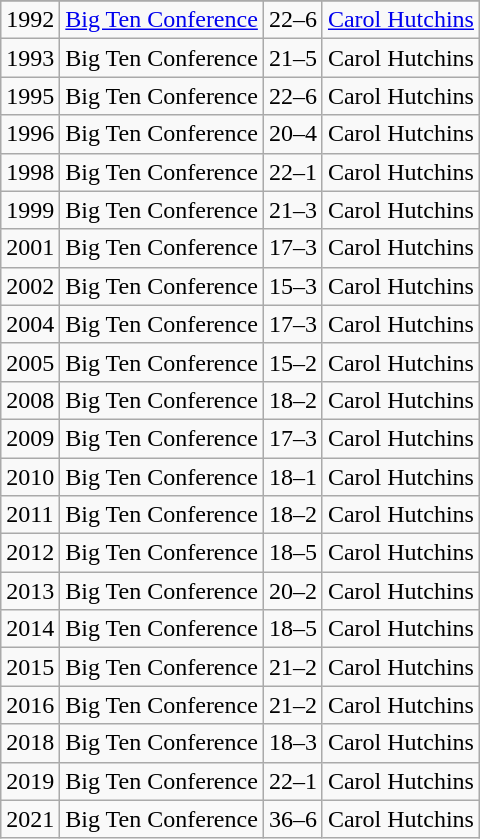<table class="wikitable">
<tr>
</tr>
<tr>
<td>1992</td>
<td><a href='#'>Big Ten Conference</a></td>
<td>22–6</td>
<td><a href='#'>Carol Hutchins</a></td>
</tr>
<tr>
<td>1993</td>
<td>Big Ten Conference</td>
<td>21–5</td>
<td>Carol Hutchins</td>
</tr>
<tr>
<td>1995</td>
<td>Big Ten Conference</td>
<td>22–6</td>
<td>Carol Hutchins</td>
</tr>
<tr>
<td>1996</td>
<td>Big Ten Conference</td>
<td>20–4</td>
<td>Carol Hutchins</td>
</tr>
<tr>
<td>1998</td>
<td>Big Ten Conference</td>
<td>22–1</td>
<td>Carol Hutchins</td>
</tr>
<tr>
<td>1999</td>
<td>Big Ten Conference</td>
<td>21–3</td>
<td>Carol Hutchins</td>
</tr>
<tr>
<td>2001</td>
<td>Big Ten Conference</td>
<td>17–3</td>
<td>Carol Hutchins</td>
</tr>
<tr>
<td>2002</td>
<td>Big Ten Conference</td>
<td>15–3</td>
<td>Carol Hutchins</td>
</tr>
<tr>
<td>2004</td>
<td>Big Ten Conference</td>
<td>17–3</td>
<td>Carol Hutchins</td>
</tr>
<tr>
<td>2005</td>
<td>Big Ten Conference</td>
<td>15–2</td>
<td>Carol Hutchins</td>
</tr>
<tr>
<td>2008</td>
<td>Big Ten Conference</td>
<td>18–2</td>
<td>Carol Hutchins</td>
</tr>
<tr>
<td>2009</td>
<td>Big Ten Conference</td>
<td>17–3</td>
<td>Carol Hutchins</td>
</tr>
<tr>
<td>2010</td>
<td>Big Ten Conference</td>
<td>18–1</td>
<td>Carol Hutchins</td>
</tr>
<tr>
<td>2011</td>
<td>Big Ten Conference</td>
<td>18–2</td>
<td>Carol Hutchins</td>
</tr>
<tr>
<td>2012</td>
<td>Big Ten Conference</td>
<td>18–5</td>
<td>Carol Hutchins</td>
</tr>
<tr>
<td>2013</td>
<td>Big Ten Conference</td>
<td>20–2</td>
<td>Carol Hutchins</td>
</tr>
<tr>
<td>2014</td>
<td>Big Ten Conference</td>
<td>18–5</td>
<td>Carol Hutchins</td>
</tr>
<tr>
<td>2015</td>
<td>Big Ten Conference</td>
<td>21–2</td>
<td>Carol Hutchins</td>
</tr>
<tr>
<td>2016</td>
<td>Big Ten Conference</td>
<td>21–2</td>
<td>Carol Hutchins</td>
</tr>
<tr>
<td>2018</td>
<td>Big Ten Conference</td>
<td>18–3</td>
<td>Carol Hutchins</td>
</tr>
<tr>
<td>2019</td>
<td>Big Ten Conference</td>
<td>22–1</td>
<td>Carol Hutchins</td>
</tr>
<tr>
<td>2021</td>
<td>Big Ten Conference</td>
<td>36–6</td>
<td>Carol Hutchins</td>
</tr>
</table>
